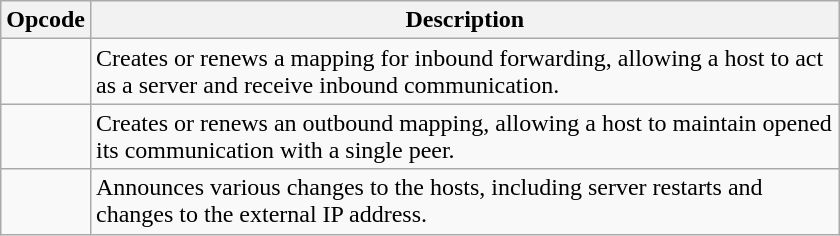<table class="wikitable floatright" style="max-width: 35em; margin-left: 1em; margin-right: 0;">
<tr>
<th>Opcode</th>
<th>Description</th>
</tr>
<tr>
<td style="text-align: center;"></td>
<td>Creates or renews a mapping for inbound forwarding, allowing a host to act as a server and receive inbound communication.</td>
</tr>
<tr>
<td style="text-align: center;"></td>
<td>Creates or renews an outbound mapping, allowing a host to maintain opened its communication with a single peer.</td>
</tr>
<tr>
<td style="text-align: center;"></td>
<td>Announces various changes to the hosts, including server restarts and changes to the external IP address.</td>
</tr>
</table>
